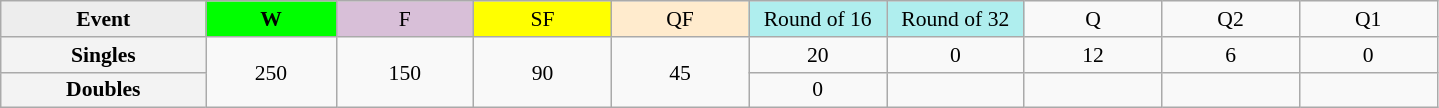<table class=wikitable style=font-size:90%;text-align:center>
<tr>
<td style="width:130px; background:#ededed;"><strong>Event</strong></td>
<td style="width:80px; background:lime;"><strong>W</strong></td>
<td style="width:85px; background:thistle;">F</td>
<td style="width:85px; background:#ff0;">SF</td>
<td style="width:85px; background:#ffebcd;">QF</td>
<td style="width:85px; background:#afeeee;">Round of 16</td>
<td style="width:85px; background:#afeeee;">Round of 32</td>
<td width=85>Q</td>
<td width=85>Q2</td>
<td width=85>Q1</td>
</tr>
<tr>
<th style="background:#f3f3f3;">Singles</th>
<td rowspan=2>250</td>
<td rowspan=2>150</td>
<td rowspan=2>90</td>
<td rowspan=2>45</td>
<td>20</td>
<td>0</td>
<td>12</td>
<td>6</td>
<td>0</td>
</tr>
<tr>
<th style="background:#f3f3f3;">Doubles</th>
<td>0</td>
<td></td>
<td></td>
<td></td>
<td></td>
</tr>
</table>
